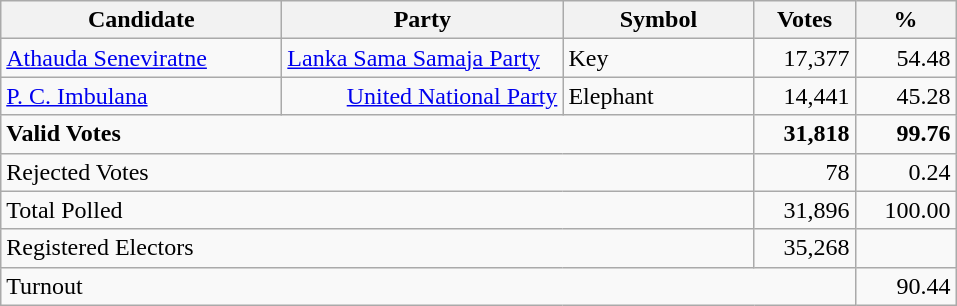<table class="wikitable" border="1" style="text-align:right;">
<tr>
<th align=left width="180">Candidate</th>
<th align=left width="180">Party</th>
<th align=left width="120">Symbol</th>
<th align=left width="60">Votes</th>
<th align=left width="60">%</th>
</tr>
<tr>
<td align=left><a href='#'>Athauda Seneviratne</a></td>
<td align=left><a href='#'>Lanka Sama Samaja Party</a></td>
<td align=left>Key</td>
<td align=right>17,377</td>
<td align=right>54.48</td>
</tr>
<tr>
<td align=left><a href='#'>P. C. Imbulana</a></td>
<td aligh=left><a href='#'>United National Party</a></td>
<td align=left>Elephant</td>
<td align=right>14,441</td>
<td align=right>45.28</td>
</tr>
<tr>
<td align=left colspan=3><strong>Valid Votes</strong></td>
<td align=right><strong>31,818 </strong></td>
<td align=right><strong>99.76</strong></td>
</tr>
<tr>
<td align=left colspan=3>Rejected Votes</td>
<td align=right>78</td>
<td align=right>0.24</td>
</tr>
<tr>
<td align=left colspan=3>Total Polled</td>
<td align=right>31,896</td>
<td align=right>100.00</td>
</tr>
<tr>
<td align=left colspan=3>Registered Electors</td>
<td align=right>35,268</td>
<td></td>
</tr>
<tr>
<td align=left colspan=4>Turnout</td>
<td align=right>90.44</td>
</tr>
</table>
